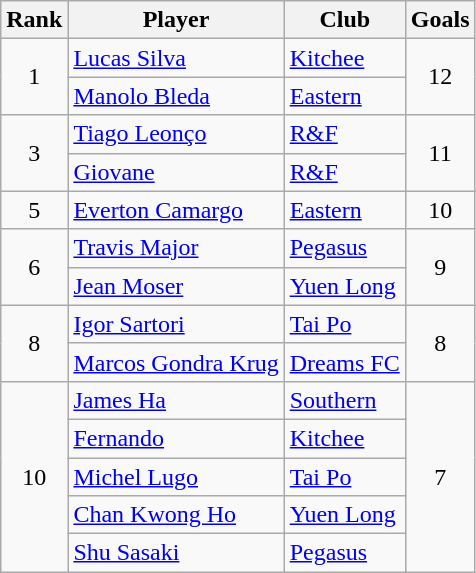<table class="wikitable" style="text-align:center">
<tr>
<th>Rank</th>
<th>Player</th>
<th>Club</th>
<th>Goals</th>
</tr>
<tr>
<td rowspan="2">1</td>
<td style="text-align:left;"> <a href='#'>Lucas Silva</a></td>
<td style="text-align:left;"><a href='#'>Kitchee</a></td>
<td rowspan="2">12</td>
</tr>
<tr>
<td style="text-align:left;"> <a href='#'>Manolo Bleda</a></td>
<td style="text-align:left;"><a href='#'>Eastern</a></td>
</tr>
<tr>
<td rowspan="2">3</td>
<td style="text-align:left;"> <a href='#'>Tiago Leonço</a></td>
<td style="text-align:left;"><a href='#'>R&F</a></td>
<td rowspan="2">11</td>
</tr>
<tr>
<td style="text-align:left;"><a href='#'>Giovane</a></td>
<td style="text-align:left;"><a href='#'>R&F</a></td>
</tr>
<tr>
<td>5</td>
<td style="text-align:left;"> <a href='#'>Everton Camargo</a></td>
<td style="text-align:left;"><a href='#'>Eastern</a></td>
<td>10</td>
</tr>
<tr>
<td rowspan="2">6</td>
<td style="text-align:left;"> <a href='#'>Travis Major</a></td>
<td style="text-align:left;"><a href='#'>Pegasus</a></td>
<td rowspan="2">9</td>
</tr>
<tr>
<td style="text-align:left;"> <a href='#'>Jean Moser</a></td>
<td style="text-align:left;"><a href='#'>Yuen Long</a></td>
</tr>
<tr>
<td rowspan="2">8</td>
<td style="text-align:left;"> <a href='#'>Igor Sartori</a></td>
<td style="text-align:left;"><a href='#'>Tai Po</a></td>
<td rowspan="2">8</td>
</tr>
<tr>
<td style="text-align:left;"> <a href='#'>Marcos Gondra Krug</a></td>
<td style="text-align:left;"><a href='#'>Dreams FC</a></td>
</tr>
<tr>
<td rowspan="5">10</td>
<td style="text-align:left;"><a href='#'>James Ha</a></td>
<td style="text-align:left;"><a href='#'>Southern</a></td>
<td rowspan="5">7</td>
</tr>
<tr>
<td style="text-align:left;"> <a href='#'>Fernando</a></td>
<td style="text-align:left;"><a href='#'>Kitchee</a></td>
</tr>
<tr>
<td style="text-align:left;"> <a href='#'>Michel Lugo</a></td>
<td style="text-align:left;"><a href='#'>Tai Po</a></td>
</tr>
<tr>
<td style="text-align:left;"><a href='#'>Chan Kwong Ho</a></td>
<td style="text-align:left;"><a href='#'>Yuen Long</a></td>
</tr>
<tr>
<td style="text-align:left;"> <a href='#'>Shu Sasaki</a></td>
<td style="text-align:left;"><a href='#'>Pegasus</a></td>
</tr>
</table>
